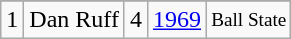<table class="wikitable">
<tr>
</tr>
<tr>
<td>1</td>
<td>Dan Ruff</td>
<td>4</td>
<td><a href='#'>1969</a></td>
<td style="font-size:80%;">Ball State</td>
</tr>
</table>
